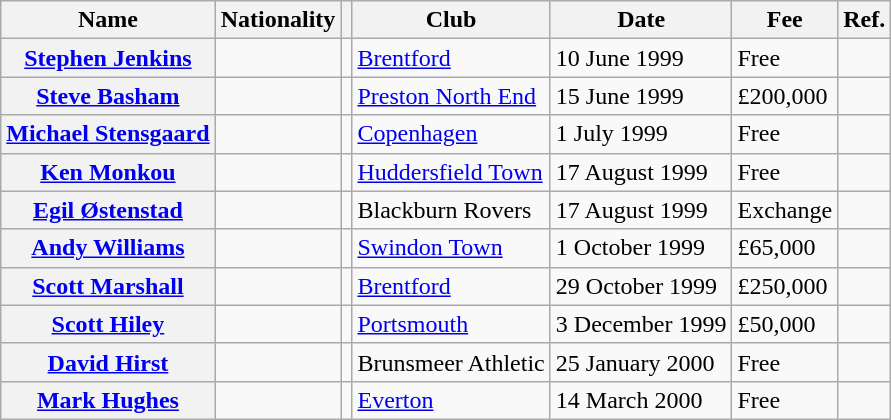<table class="wikitable plainrowheaders">
<tr>
<th scope="col">Name</th>
<th scope="col">Nationality</th>
<th scope="col"></th>
<th scope="col">Club</th>
<th scope="col">Date</th>
<th scope="col">Fee</th>
<th scope="col">Ref.</th>
</tr>
<tr>
<th scope="row"><a href='#'>Stephen Jenkins</a></th>
<td></td>
<td align="center"></td>
<td> <a href='#'>Brentford</a></td>
<td>10 June 1999</td>
<td>Free</td>
<td align="center"></td>
</tr>
<tr>
<th scope="row"><a href='#'>Steve Basham</a></th>
<td></td>
<td align="center"></td>
<td> <a href='#'>Preston North End</a></td>
<td>15 June 1999</td>
<td>£200,000</td>
<td align="center"></td>
</tr>
<tr>
<th scope="row"><a href='#'>Michael Stensgaard</a></th>
<td></td>
<td align="center"></td>
<td> <a href='#'>Copenhagen</a></td>
<td>1 July 1999</td>
<td>Free</td>
<td align="center"></td>
</tr>
<tr>
<th scope="row"><a href='#'>Ken Monkou</a></th>
<td></td>
<td align="center"></td>
<td> <a href='#'>Huddersfield Town</a></td>
<td>17 August 1999</td>
<td>Free</td>
<td align="center"></td>
</tr>
<tr>
<th scope="row"><a href='#'>Egil Østenstad</a></th>
<td></td>
<td align="center"></td>
<td> Blackburn Rovers</td>
<td>17 August 1999</td>
<td>Exchange</td>
<td align="center"></td>
</tr>
<tr>
<th scope="row"><a href='#'>Andy Williams</a></th>
<td></td>
<td align="center"></td>
<td> <a href='#'>Swindon Town</a></td>
<td>1 October 1999</td>
<td>£65,000</td>
<td align="center"></td>
</tr>
<tr>
<th scope="row"><a href='#'>Scott Marshall</a></th>
<td></td>
<td align="center"></td>
<td> <a href='#'>Brentford</a></td>
<td>29 October 1999</td>
<td>£250,000</td>
<td align="center"></td>
</tr>
<tr>
<th scope="row"><a href='#'>Scott Hiley</a></th>
<td></td>
<td align="center"></td>
<td> <a href='#'>Portsmouth</a></td>
<td>3 December 1999</td>
<td>£50,000</td>
<td align="center"></td>
</tr>
<tr>
<th scope="row"><a href='#'>David Hirst</a></th>
<td></td>
<td align="center"></td>
<td> Brunsmeer Athletic</td>
<td>25 January 2000</td>
<td>Free</td>
<td align="center"></td>
</tr>
<tr>
<th scope="row"><a href='#'>Mark Hughes</a></th>
<td></td>
<td align="center"></td>
<td> <a href='#'>Everton</a></td>
<td>14 March 2000</td>
<td>Free</td>
<td align="center"></td>
</tr>
</table>
